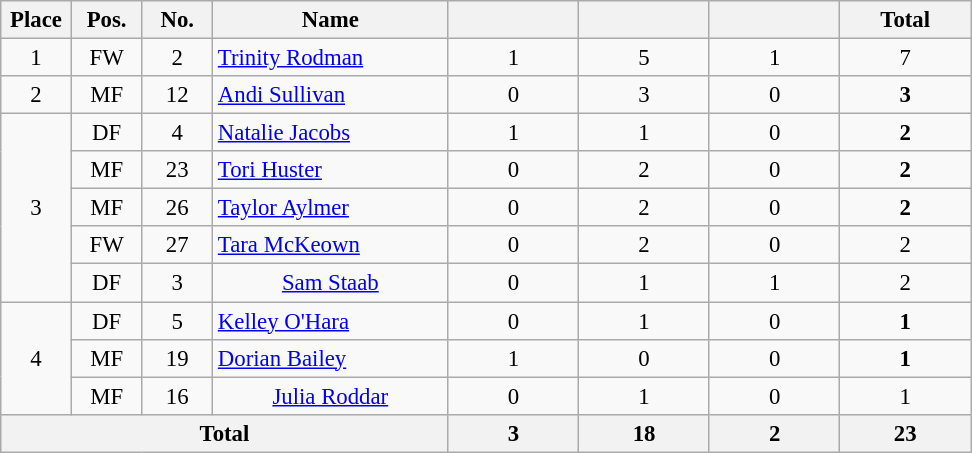<table class="wikitable sortable" style="font-size: 95%; text-align: center;">
<tr>
<th width=40>Place</th>
<th width=40>Pos.</th>
<th width=40>No.</th>
<th width=150>Name</th>
<th width=80></th>
<th width=80></th>
<th width=80></th>
<th width=80><strong>Total</strong></th>
</tr>
<tr>
<td>1</td>
<td>FW</td>
<td>2</td>
<td align="left"> <a href='#'>Trinity Rodman</a></td>
<td>1</td>
<td>5</td>
<td>1</td>
<td>7</td>
</tr>
<tr>
<td>2</td>
<td>MF</td>
<td>12</td>
<td align="left"> <a href='#'>Andi Sullivan</a></td>
<td>0</td>
<td>3</td>
<td>0</td>
<td><strong>3</strong></td>
</tr>
<tr>
<td rowspan="5">3</td>
<td>DF</td>
<td>4</td>
<td align="left"> <a href='#'>Natalie Jacobs</a></td>
<td>1</td>
<td>1</td>
<td>0</td>
<td><strong>2</strong></td>
</tr>
<tr>
<td>MF</td>
<td>23</td>
<td align="left"> <a href='#'>Tori Huster</a></td>
<td>0</td>
<td>2</td>
<td>0</td>
<td><strong>2</strong></td>
</tr>
<tr>
<td>MF</td>
<td>26</td>
<td align="left"> <a href='#'>Taylor Aylmer</a></td>
<td>0</td>
<td>2</td>
<td>0</td>
<td><strong>2</strong></td>
</tr>
<tr>
<td>FW</td>
<td>27</td>
<td align="left"> <a href='#'>Tara McKeown</a></td>
<td>0</td>
<td>2</td>
<td>0</td>
<td>2</td>
</tr>
<tr>
<td>DF</td>
<td>3</td>
<td> <a href='#'>Sam Staab</a></td>
<td>0</td>
<td>1</td>
<td>1</td>
<td>2</td>
</tr>
<tr>
<td rowspan="3">4</td>
<td>DF</td>
<td>5</td>
<td align="left"> <a href='#'>Kelley O'Hara</a></td>
<td>0</td>
<td>1</td>
<td>0</td>
<td><strong>1</strong></td>
</tr>
<tr>
<td>MF</td>
<td>19</td>
<td align="left"> <a href='#'>Dorian Bailey</a></td>
<td>1</td>
<td>0</td>
<td>0</td>
<td><strong>1</strong></td>
</tr>
<tr>
<td>MF</td>
<td>16</td>
<td> <a href='#'>Julia Roddar</a></td>
<td>0</td>
<td>1</td>
<td>0</td>
<td>1</td>
</tr>
<tr>
<th colspan="4">Total</th>
<th>3</th>
<th>18</th>
<th>2</th>
<th>23</th>
</tr>
</table>
